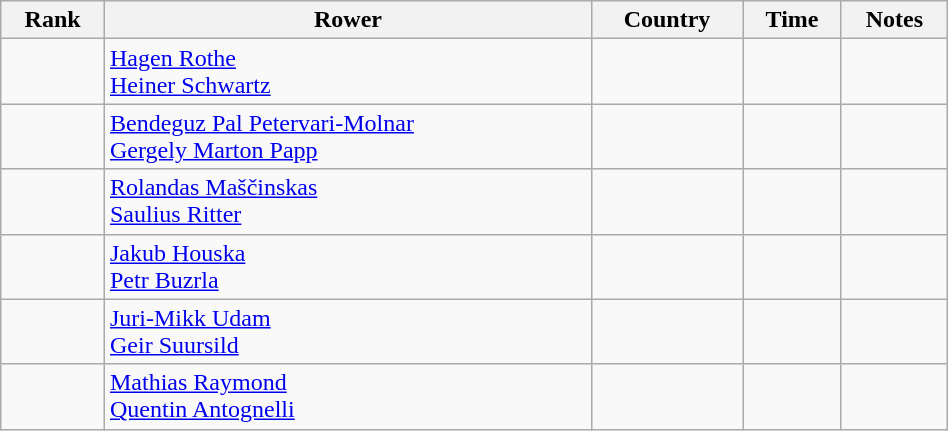<table class="wikitable" width=50%>
<tr>
<th>Rank</th>
<th>Rower</th>
<th>Country</th>
<th>Time</th>
<th>Notes</th>
</tr>
<tr>
<td></td>
<td><a href='#'>Hagen Rothe</a><br><a href='#'>Heiner Schwartz</a></td>
<td></td>
<td></td>
<td></td>
</tr>
<tr>
<td></td>
<td><a href='#'>Bendeguz Pal Petervari-Molnar</a><br><a href='#'>Gergely Marton Papp</a></td>
<td></td>
<td></td>
<td></td>
</tr>
<tr>
<td></td>
<td><a href='#'>Rolandas Maščinskas</a><br><a href='#'>Saulius Ritter</a></td>
<td></td>
<td></td>
<td></td>
</tr>
<tr>
<td></td>
<td><a href='#'>Jakub Houska</a><br><a href='#'>Petr Buzrla</a></td>
<td></td>
<td></td>
<td></td>
</tr>
<tr>
<td></td>
<td><a href='#'>Juri-Mikk Udam</a><br><a href='#'>Geir Suursild</a></td>
<td></td>
<td></td>
<td></td>
</tr>
<tr>
<td></td>
<td><a href='#'>Mathias Raymond</a><br><a href='#'>Quentin Antognelli</a></td>
<td></td>
<td></td>
<td></td>
</tr>
</table>
